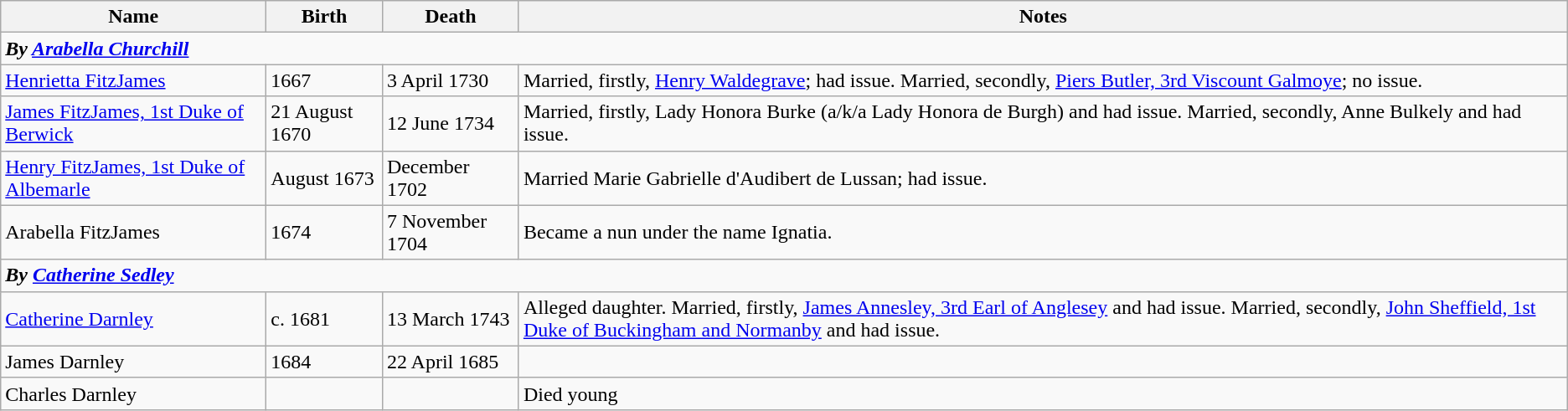<table class="wikitable">
<tr>
<th>Name</th>
<th>Birth</th>
<th>Death</th>
<th>Notes</th>
</tr>
<tr>
<td colspan=4><strong><em>By <a href='#'>Arabella Churchill</a> </em></strong></td>
</tr>
<tr>
<td><a href='#'>Henrietta FitzJames</a></td>
<td>1667</td>
<td>3 April 1730</td>
<td>Married, firstly, <a href='#'>Henry Waldegrave</a>; had issue. Married, secondly, <a href='#'>Piers Butler, 3rd Viscount Galmoye</a>; no issue.</td>
</tr>
<tr>
<td><a href='#'>James FitzJames, 1st Duke of Berwick</a></td>
<td>21 August 1670</td>
<td>12 June 1734</td>
<td>Married, firstly, Lady Honora Burke (a/k/a Lady Honora de Burgh) and had issue. Married, secondly, Anne Bulkely and had issue.</td>
</tr>
<tr>
<td><a href='#'>Henry FitzJames, 1st Duke of Albemarle</a></td>
<td>August 1673</td>
<td>December 1702</td>
<td>Married Marie Gabrielle d'Audibert de Lussan; had issue.</td>
</tr>
<tr>
<td>Arabella FitzJames</td>
<td>1674</td>
<td>7 November 1704</td>
<td>Became a nun under the name Ignatia.</td>
</tr>
<tr>
<td colspan=4><strong><em>By <a href='#'>Catherine Sedley</a></em></strong></td>
</tr>
<tr>
<td><a href='#'>Catherine Darnley</a></td>
<td>c. 1681</td>
<td>13 March 1743</td>
<td>Alleged daughter. Married, firstly, <a href='#'>James Annesley, 3rd Earl of Anglesey</a> and had issue. Married, secondly, <a href='#'>John Sheffield, 1st Duke of Buckingham and Normanby</a> and had issue.</td>
</tr>
<tr>
<td>James Darnley</td>
<td>1684</td>
<td>22 April 1685</td>
<td></td>
</tr>
<tr>
<td>Charles Darnley</td>
<td></td>
<td></td>
<td>Died young</td>
</tr>
</table>
